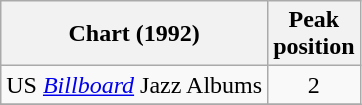<table class="wikitable">
<tr>
<th>Chart (1992)</th>
<th>Peak<br>position</th>
</tr>
<tr>
<td>US <em><a href='#'>Billboard</a></em> Jazz Albums</td>
<td align=center>2</td>
</tr>
<tr>
</tr>
</table>
